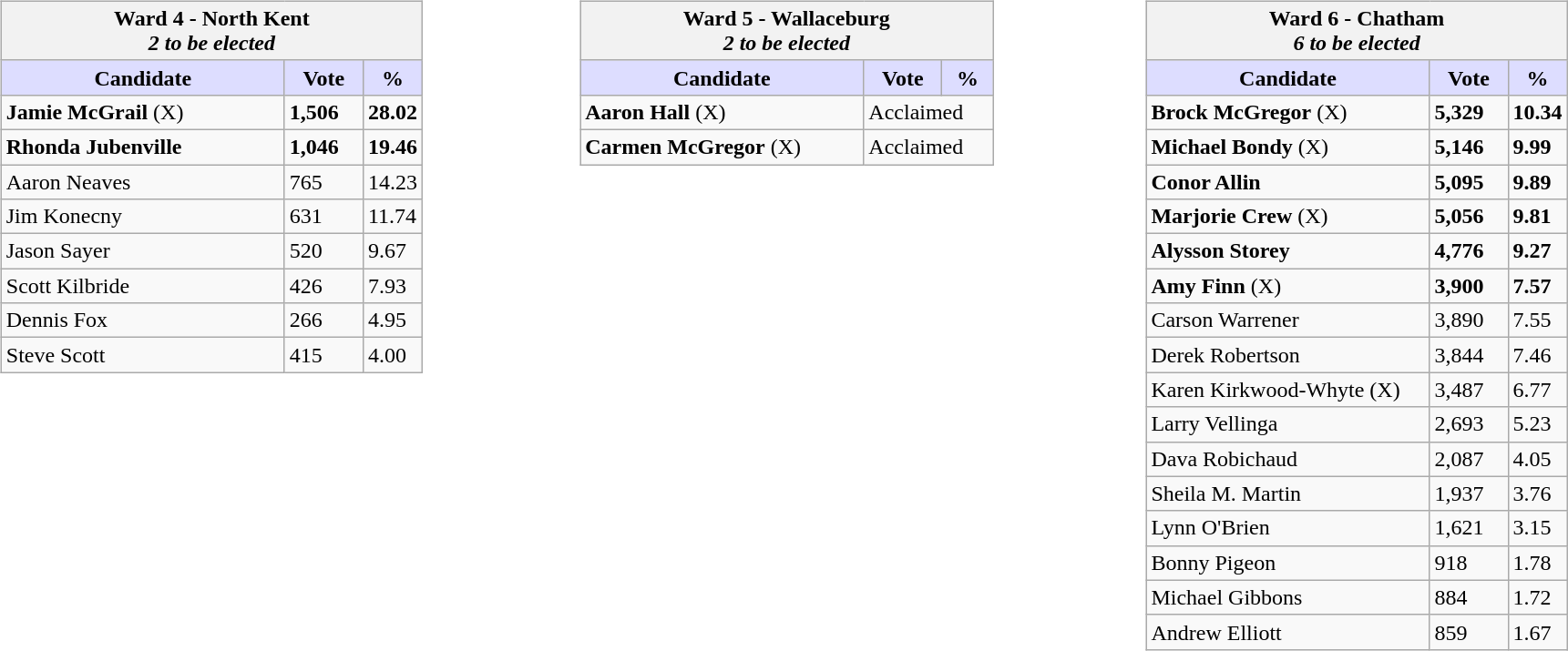<table>
<tr>
<td valign=top width=10%><br><table class=wikitable>
<tr>
<th colspan="3">Ward 4 - North Kent <br> <em>2 to be elected</em></th>
</tr>
<tr>
<th style="background:#ddf; width:200px;">Candidate</th>
<th style="background:#ddf; width:50px;">Vote</th>
<th style="background:#ddf; width:30px;">%</th>
</tr>
<tr>
<td><strong>Jamie McGrail</strong> (X)</td>
<td><strong>1,506</strong></td>
<td><strong>28.02</strong></td>
</tr>
<tr>
<td><strong>Rhonda Jubenville</strong></td>
<td><strong>1,046</strong></td>
<td><strong>19.46</strong></td>
</tr>
<tr>
<td>Aaron Neaves</td>
<td>765</td>
<td>14.23</td>
</tr>
<tr>
<td>Jim Konecny</td>
<td>631</td>
<td>11.74</td>
</tr>
<tr>
<td>Jason Sayer</td>
<td>520</td>
<td>9.67</td>
</tr>
<tr>
<td>Scott Kilbride</td>
<td>426</td>
<td>7.93</td>
</tr>
<tr>
<td>Dennis Fox</td>
<td>266</td>
<td>4.95</td>
</tr>
<tr>
<td>Steve Scott</td>
<td>415</td>
<td>4.00</td>
</tr>
</table>
</td>
<td valign=top width=10%><br><table class=wikitable>
<tr>
<th colspan="3">Ward 5 - Wallaceburg <br> <em>2 to be elected</em></th>
</tr>
<tr>
<th style="background:#ddf; width:200px;">Candidate</th>
<th style="background:#ddf; width:50px;">Vote</th>
<th style="background:#ddf; width:30px;">%</th>
</tr>
<tr>
<td><strong>Aaron Hall</strong> (X)</td>
<td colspan="2">Acclaimed</td>
</tr>
<tr>
<td><strong>Carmen McGregor</strong> (X)</td>
<td colspan="2">Acclaimed</td>
</tr>
</table>
</td>
<td valign=top width=10%><br><table class=wikitable>
<tr>
<th colspan="3">Ward 6 - Chatham <br> <em>6 to be elected</em></th>
</tr>
<tr>
<th style="background:#ddf; width:200px;">Candidate</th>
<th style="background:#ddf; width:50px;">Vote</th>
<th style="background:#ddf; width:30px;">%</th>
</tr>
<tr>
<td><strong>Brock McGregor</strong> (X)</td>
<td><strong>5,329</strong></td>
<td><strong>10.34</strong></td>
</tr>
<tr>
<td><strong>Michael Bondy</strong> (X)</td>
<td><strong>5,146</strong></td>
<td><strong>9.99</strong></td>
</tr>
<tr>
<td><strong>Conor Allin</strong></td>
<td><strong>5,095</strong></td>
<td><strong>9.89</strong></td>
</tr>
<tr>
<td><strong>Marjorie Crew</strong> (X)</td>
<td><strong>5,056</strong></td>
<td><strong>9.81</strong></td>
</tr>
<tr>
<td><strong>Alysson Storey</strong></td>
<td><strong>4,776</strong></td>
<td><strong>9.27</strong></td>
</tr>
<tr>
<td><strong>Amy Finn</strong> (X)</td>
<td><strong>3,900</strong></td>
<td><strong>7.57</strong></td>
</tr>
<tr>
<td>Carson Warrener</td>
<td>3,890</td>
<td>7.55</td>
</tr>
<tr>
<td>Derek Robertson</td>
<td>3,844</td>
<td>7.46</td>
</tr>
<tr>
<td>Karen Kirkwood-Whyte (X)</td>
<td>3,487</td>
<td>6.77</td>
</tr>
<tr>
<td>Larry Vellinga</td>
<td>2,693</td>
<td>5.23</td>
</tr>
<tr>
<td>Dava Robichaud</td>
<td>2,087</td>
<td>4.05</td>
</tr>
<tr>
<td>Sheila M. Martin</td>
<td>1,937</td>
<td>3.76</td>
</tr>
<tr>
<td>Lynn O'Brien</td>
<td>1,621</td>
<td>3.15</td>
</tr>
<tr>
<td>Bonny Pigeon</td>
<td>918</td>
<td>1.78</td>
</tr>
<tr>
<td>Michael Gibbons</td>
<td>884</td>
<td>1.72</td>
</tr>
<tr>
<td>Andrew Elliott</td>
<td>859</td>
<td>1.67</td>
</tr>
</table>
</td>
</tr>
</table>
